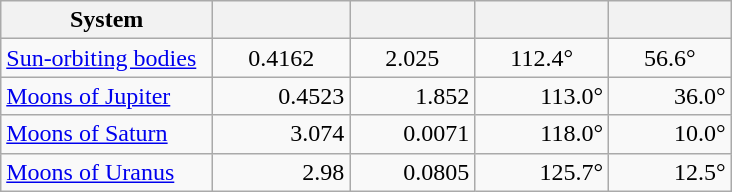<table class="wikitable" style="text-align:right;">
<tr>
<th>System</th>
<th></th>
<th></th>
<th></th>
<th></th>
</tr>
<tr>
<td style="text-align: left"><a href='#'>Sun-orbiting bodies</a>  </td>
<td>  0.4162  </td>
<td>  2.025  </td>
<td>  112.4°  </td>
<td>  56.6°  </td>
</tr>
<tr>
<td style="text-align: left"><a href='#'>Moons of Jupiter</a></td>
<td>   0.4523</td>
<td>   1.852</td>
<td>   113.0°</td>
<td>   36.0°</td>
</tr>
<tr>
<td style="text-align: left"><a href='#'>Moons of Saturn</a></td>
<td>   3.074</td>
<td>   0.0071</td>
<td>   118.0°</td>
<td>   10.0°</td>
</tr>
<tr>
<td style="text-align: left"><a href='#'>Moons of Uranus</a></td>
<td>   2.98</td>
<td>   0.0805</td>
<td>   125.7°</td>
<td>   12.5°</td>
</tr>
</table>
